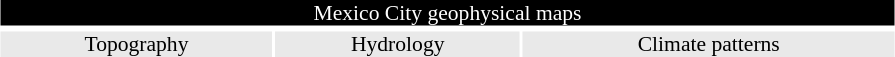<table class="toc" cellpadding="0" cellspacing="2" style="margin:1em auto; width:600px; float:center; padding:0.5e text-align:left;clear:all; margin-left:3px; font-size:90%;">
<tr>
<td colspan="4" style=" color:white; font-size:100%; text-align:center; background-color:black;">Mexico City geophysical maps</td>
</tr>
<tr>
<td style="text-align:center; vertical-align:center; background:white;"></td>
<td style="text-align:center; vertical-align:center; background:white;"></td>
<td style="text-align:center; vertical-align:center; background:white;"></td>
</tr>
<tr style="text-align:center; background:#e9e9e9;">
<td>Topography</td>
<td>Hydrology</td>
<td>Climate patterns</td>
</tr>
</table>
